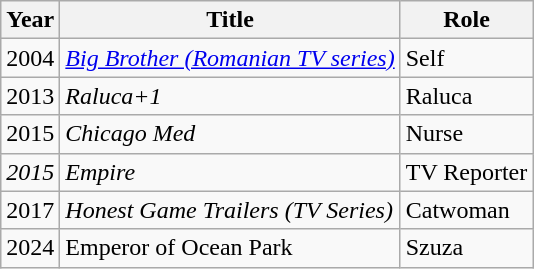<table class="wikitable sortable">
<tr>
<th>Year</th>
<th>Title</th>
<th>Role</th>
</tr>
<tr>
<td>2004</td>
<td><em><a href='#'>Big Brother (Romanian TV series)</a></em></td>
<td>Self</td>
</tr>
<tr>
<td>2013</td>
<td><em>Raluca+1</em></td>
<td>Raluca</td>
</tr>
<tr>
<td>2015</td>
<td><em>Chicago Med</em></td>
<td>Nurse</td>
</tr>
<tr>
<td><em>2015</em></td>
<td><em>Empire</em></td>
<td>TV Reporter</td>
</tr>
<tr>
<td>2017</td>
<td><em>Honest Game Trailers (TV Series)</em></td>
<td>Catwoman</td>
</tr>
<tr>
<td>2024</td>
<td>Emperor of Ocean Park</td>
<td>Szuza</td>
</tr>
</table>
